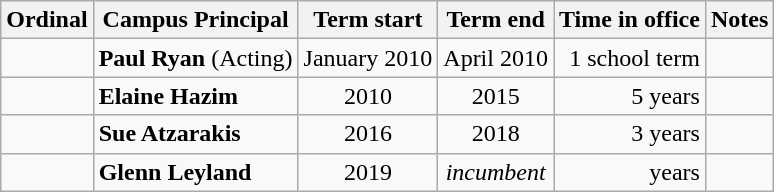<table class="wikitable sortable mw-collapsible">
<tr>
<th>Ordinal</th>
<th>Campus Principal</th>
<th>Term start</th>
<th>Term end</th>
<th>Time in office</th>
<th>Notes</th>
</tr>
<tr>
<td align="center"></td>
<td><strong>Paul Ryan</strong> (Acting)</td>
<td align="center">January 2010</td>
<td align="center">April 2010</td>
<td align="right">1 school term</td>
<td></td>
</tr>
<tr>
<td align="center"></td>
<td><strong>Elaine Hazim</strong></td>
<td align="center">2010</td>
<td align="center">2015</td>
<td align="right">5 years</td>
<td></td>
</tr>
<tr>
<td align="center"></td>
<td><strong>Sue Atzarakis</strong></td>
<td align="center">2016</td>
<td align="center">2018</td>
<td align="right">3 years</td>
<td></td>
</tr>
<tr>
<td align="center"></td>
<td><strong>Glenn Leyland</strong></td>
<td align="center">2019</td>
<td align="center"><em>incumbent</em></td>
<td align="right"> years</td>
<td></td>
</tr>
</table>
